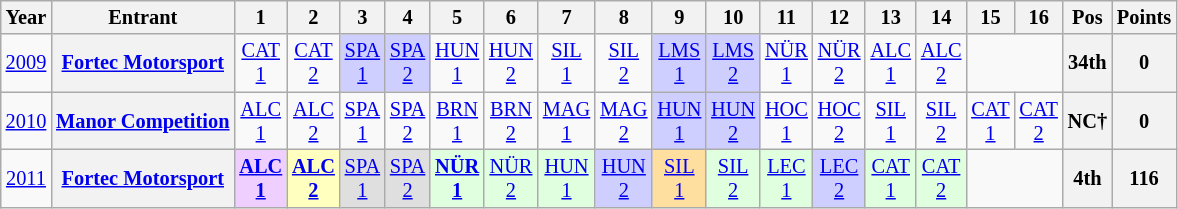<table class="wikitable" style="text-align:center; font-size:85%">
<tr>
<th>Year</th>
<th>Entrant</th>
<th>1</th>
<th>2</th>
<th>3</th>
<th>4</th>
<th>5</th>
<th>6</th>
<th>7</th>
<th>8</th>
<th>9</th>
<th>10</th>
<th>11</th>
<th>12</th>
<th>13</th>
<th>14</th>
<th>15</th>
<th>16</th>
<th>Pos</th>
<th>Points</th>
</tr>
<tr>
<td><a href='#'>2009</a></td>
<th nowrap><a href='#'>Fortec Motorsport</a></th>
<td><a href='#'>CAT<br>1</a></td>
<td><a href='#'>CAT<br>2</a></td>
<td style="background:#CFCFFF;"><a href='#'>SPA<br>1</a><br></td>
<td style="background:#CFCFFF;"><a href='#'>SPA<br>2</a><br></td>
<td><a href='#'>HUN<br>1</a></td>
<td><a href='#'>HUN<br>2</a></td>
<td><a href='#'>SIL<br>1</a></td>
<td><a href='#'>SIL<br>2</a></td>
<td style="background:#CFCFFF;"><a href='#'>LMS<br>1</a><br></td>
<td style="background:#CFCFFF;"><a href='#'>LMS<br>2</a><br></td>
<td><a href='#'>NÜR<br>1</a></td>
<td><a href='#'>NÜR<br>2</a></td>
<td><a href='#'>ALC<br>1</a></td>
<td><a href='#'>ALC<br>2</a></td>
<td colspan=2></td>
<th>34th</th>
<th>0</th>
</tr>
<tr>
<td><a href='#'>2010</a></td>
<th nowrap><a href='#'>Manor Competition</a></th>
<td><a href='#'>ALC<br>1</a></td>
<td><a href='#'>ALC<br>2</a></td>
<td><a href='#'>SPA<br>1</a></td>
<td><a href='#'>SPA<br>2</a></td>
<td><a href='#'>BRN<br>1</a></td>
<td><a href='#'>BRN<br>2</a></td>
<td><a href='#'>MAG<br>1</a></td>
<td><a href='#'>MAG<br>2</a></td>
<td style="background:#CFCFFF;"><a href='#'>HUN<br>1</a><br></td>
<td style="background:#CFCFFF;"><a href='#'>HUN<br>2</a><br></td>
<td><a href='#'>HOC<br>1</a></td>
<td><a href='#'>HOC<br>2</a></td>
<td><a href='#'>SIL<br>1</a></td>
<td><a href='#'>SIL<br>2</a></td>
<td><a href='#'>CAT<br>1</a></td>
<td><a href='#'>CAT<br>2</a></td>
<th>NC†</th>
<th>0</th>
</tr>
<tr>
<td><a href='#'>2011</a></td>
<th nowrap><a href='#'>Fortec Motorsport</a></th>
<td style="background:#EFCFFF;"><strong><a href='#'>ALC<br>1</a></strong><br></td>
<td style="background:#FFFFBF;"><strong><a href='#'>ALC<br>2</a></strong><br></td>
<td style="background:#DFDFDF;"><a href='#'>SPA<br>1</a><br></td>
<td style="background:#DFDFDF;"><a href='#'>SPA<br>2</a><br></td>
<td style="background:#DFFFDF;"><strong><a href='#'>NÜR<br>1</a></strong><br></td>
<td style="background:#DFFFDF;"><a href='#'>NÜR<br>2</a><br></td>
<td style="background:#DFFFDF;"><a href='#'>HUN<br>1</a><br></td>
<td style="background:#CFCFFF;"><a href='#'>HUN<br>2</a><br></td>
<td style="background:#FFDF9F;"><a href='#'>SIL<br>1</a><br></td>
<td style="background:#DFFFDF;"><a href='#'>SIL<br>2</a><br></td>
<td style="background:#DFFFDF;"><a href='#'>LEC<br>1</a><br></td>
<td style="background:#CFCFFF;"><a href='#'>LEC<br>2</a><br></td>
<td style="background:#DFFFDF;"><a href='#'>CAT<br>1</a><br></td>
<td style="background:#DFFFDF;"><a href='#'>CAT<br>2</a><br></td>
<td colspan=2></td>
<th>4th</th>
<th>116</th>
</tr>
</table>
